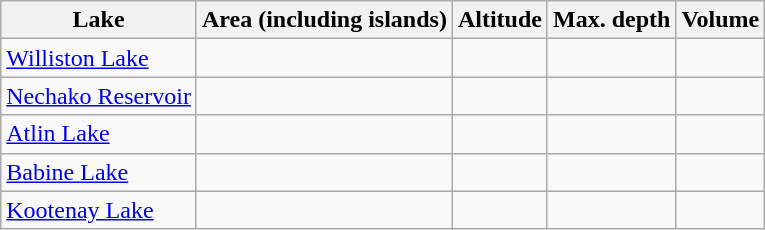<table class="wikitable">
<tr>
<th>Lake</th>
<th>Area (including islands)</th>
<th>Altitude</th>
<th>Max. depth</th>
<th>Volume</th>
</tr>
<tr>
<td><a href='#'>Williston Lake</a></td>
<td style="text-align: right"></td>
<td style="text-align: right"></td>
<td style="text-align: right"></td>
<td style="text-align: right"></td>
</tr>
<tr>
<td><a href='#'>Nechako Reservoir</a></td>
<td style="text-align: right"></td>
<td style="text-align: right"></td>
<td style="text-align: right"></td>
<td style="text-align: right"></td>
</tr>
<tr>
<td><a href='#'>Atlin Lake</a></td>
<td style="text-align: right"></td>
<td style="text-align: right"></td>
<td style="text-align: right"></td>
<td style="text-align: right"></td>
</tr>
<tr>
<td><a href='#'>Babine Lake</a></td>
<td style="text-align: right"></td>
<td style="text-align: right"></td>
<td style="text-align: right"></td>
<td style="text-align: right"></td>
</tr>
<tr>
<td><a href='#'>Kootenay Lake</a></td>
<td style="text-align: right"></td>
<td style="text-align: right"></td>
<td style="text-align: right"></td>
<td style="text-align: right"></td>
</tr>
</table>
